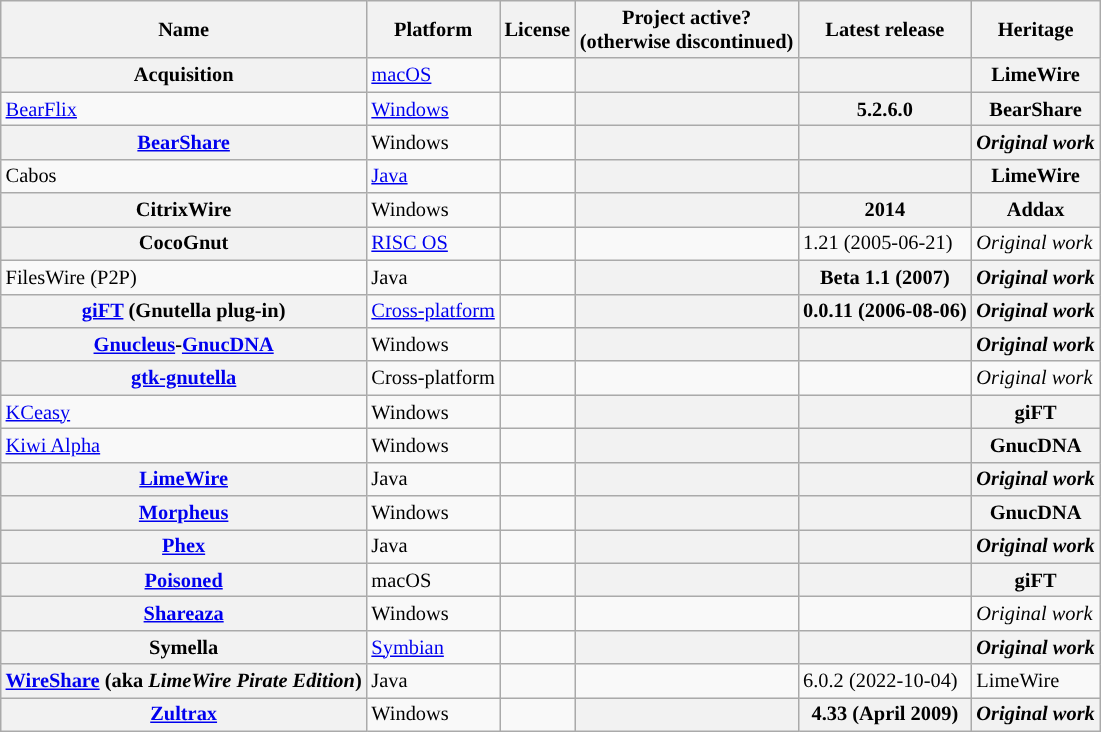<table class="wikitable sortable plainrowheaders" style="font-size: 85%;">
<tr>
<th>Name</th>
<th>Platform</th>
<th>License</th>
<th>Project active?<br>(otherwise discontinued)</th>
<th>Latest release</th>
<th>Heritage</th>
</tr>
<tr>
<th scope=row style="background:">Acquisition</th>
<td><a href='#'>macOS</a></td>
<td></td>
<th></th>
<th scope=row style="background:"></th>
<th scope=row style="background:">LimeWire</th>
</tr>
<tr>
<td scope=row style="background:"><a href='#'>BearFlix</a></td>
<td><a href='#'>Windows</a></td>
<td></td>
<th></th>
<th scope=row style="background:">5.2.6.0</th>
<th scope=row style="background:">BearShare</th>
</tr>
<tr>
<th scope=row style="background:"><a href='#'>BearShare</a></th>
<td>Windows</td>
<td></td>
<th></th>
<th scope=row style="background:"></th>
<th scope=row style="background:"><em>Original work</em></th>
</tr>
<tr>
<td scope=row style="background:">Cabos</td>
<td><a href='#'>Java</a></td>
<td></td>
<th></th>
<th scope=row style="background:"></th>
<th scope=row style="background:">LimeWire</th>
</tr>
<tr>
<th scope=row style="background:">CitrixWire</th>
<td>Windows</td>
<td></td>
<th></th>
<th scope=row style="background:">2014</th>
<th scope=row style="background:">Addax</th>
</tr>
<tr>
<th scope=row style="background:">CocoGnut</th>
<td><a href='#'>RISC OS</a></td>
<td></td>
<td></td>
<td scope=row style="background:">1.21 (2005-06-21)</td>
<td scope=row style="background:"><em>Original work</em></td>
</tr>
<tr>
<td scope=row style="background:">FilesWire (P2P)</td>
<td>Java</td>
<td></td>
<th></th>
<th scope=row style="background:">Beta 1.1 (2007)</th>
<th scope=row style="background:"><em>Original work</em></th>
</tr>
<tr>
<th scope=row style="background:"><a href='#'>giFT</a> (Gnutella plug-in)</th>
<td><a href='#'>Cross-platform</a></td>
<td></td>
<th></th>
<th scope=row style="background:">0.0.11 (2006-08-06) </th>
<th scope=row style="background:"><em>Original work</em></th>
</tr>
<tr>
<th scope=row style="background:"><a href='#'>Gnucleus</a>-<a href='#'>GnucDNA</a></th>
<td>Windows</td>
<td></td>
<th></th>
<th scope=row style="background:"></th>
<th scope=row style="background:"><em>Original work</em></th>
</tr>
<tr>
<th scope=row><a href='#'>gtk-gnutella</a></th>
<td>Cross-platform</td>
<td></td>
<td></td>
<td></td>
<td><em>Original work</em></td>
</tr>
<tr>
<td scope=row style="background:"><a href='#'>KCeasy</a></td>
<td>Windows</td>
<td></td>
<th></th>
<th scope=row style="background:"></th>
<th scope=row style="background:">giFT</th>
</tr>
<tr>
<td scope=row style="background:"><a href='#'>Kiwi Alpha</a></td>
<td>Windows</td>
<td></td>
<th></th>
<th scope=row style="background:"></th>
<th scope=row style="background:">GnucDNA</th>
</tr>
<tr>
<th scope=row style="background:"><a href='#'>LimeWire</a></th>
<td>Java</td>
<td></td>
<th></th>
<th scope=row style="background:"></th>
<th scope=row style="background:"><em>Original work</em></th>
</tr>
<tr>
<th scope=row style="background:"><a href='#'>Morpheus</a></th>
<td>Windows</td>
<td></td>
<th></th>
<th scope=row style="background:"></th>
<th scope=row style="background:">GnucDNA</th>
</tr>
<tr>
<th scope=row style="background:"><a href='#'>Phex</a></th>
<td>Java</td>
<td></td>
<th></th>
<th scope=row style="background:"></th>
<th scope=row style="background:"><em>Original work</em></th>
</tr>
<tr>
<th scope=row style="background:"><a href='#'>Poisoned</a></th>
<td>macOS</td>
<td></td>
<th></th>
<th scope=row style="background:"></th>
<th scope=row style="background:">giFT</th>
</tr>
<tr>
<th scope=row><a href='#'>Shareaza</a></th>
<td>Windows</td>
<td></td>
<td></td>
<td></td>
<td><em>Original work</em></td>
</tr>
<tr>
<th scope=row style="background:">Symella</th>
<td><a href='#'>Symbian</a></td>
<td></td>
<th></th>
<th scope=row style="background:"></th>
<th scope=row style="background:"><em>Original work</em></th>
</tr>
<tr>
<th scope=row><a href='#'>WireShare</a> (aka <em>LimeWire Pirate Edition</em>)</th>
<td>Java</td>
<td></td>
<td></td>
<td>6.0.2 (2022-10-04)</td>
<td>LimeWire</td>
</tr>
<tr>
<th scope=row style="background:"><a href='#'>Zultrax</a></th>
<td>Windows</td>
<td></td>
<th></th>
<th scope=row style="background:">4.33 (April 2009)</th>
<th scope=row style="background:"><em>Original work</em></th>
</tr>
</table>
